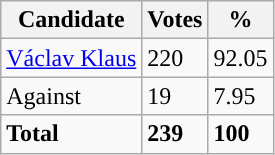<table class="wikitable style=text-align:right">
<tr>
<th>Candidate</th>
<th>Votes</th>
<th>%</th>
</tr>
<tr>
<td align=left><a href='#'>Václav Klaus</a></td>
<td>220</td>
<td>92.05</td>
</tr>
<tr>
<td align=left>Against</td>
<td>19</td>
<td>7.95</td>
</tr>
<tr>
<td align=left><strong>Total</strong></td>
<td><strong>239</strong></td>
<td><strong>100</strong></td>
</tr>
</table>
